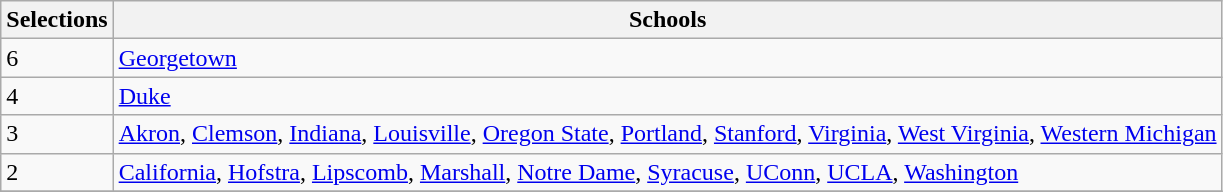<table class="wikitable sortable" style="text-align:left">
<tr>
<th>Selections</th>
<th class="unsortable">Schools</th>
</tr>
<tr>
<td>6</td>
<td><a href='#'>Georgetown</a></td>
</tr>
<tr>
<td>4</td>
<td><a href='#'>Duke</a></td>
</tr>
<tr>
<td>3</td>
<td><a href='#'>Akron</a>, <a href='#'>Clemson</a>, <a href='#'>Indiana</a>, <a href='#'>Louisville</a>, <a href='#'>Oregon State</a>, <a href='#'>Portland</a>, <a href='#'>Stanford</a>, <a href='#'>Virginia</a>, <a href='#'>West Virginia</a>, <a href='#'>Western Michigan</a></td>
</tr>
<tr>
<td>2</td>
<td><a href='#'>California</a>, <a href='#'>Hofstra</a>, <a href='#'>Lipscomb</a>, <a href='#'>Marshall</a>, <a href='#'>Notre Dame</a>, <a href='#'>Syracuse</a>, <a href='#'>UConn</a>, <a href='#'>UCLA</a>, <a href='#'>Washington</a></td>
</tr>
<tr>
</tr>
</table>
